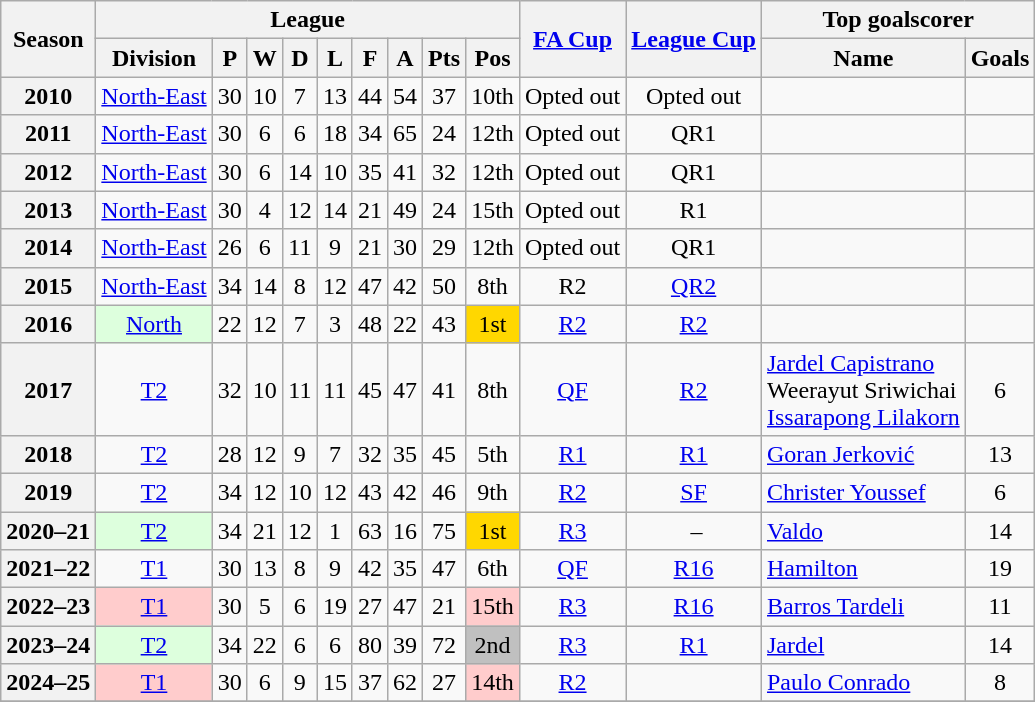<table class="wikitable" style="text-align: center">
<tr>
<th rowspan=2>Season</th>
<th colspan=9>League</th>
<th rowspan=2><a href='#'>FA Cup</a></th>
<th rowspan=2><a href='#'>League Cup</a></th>
<th colspan=2>Top goalscorer</th>
</tr>
<tr>
<th>Division</th>
<th>P</th>
<th>W</th>
<th>D</th>
<th>L</th>
<th>F</th>
<th>A</th>
<th>Pts</th>
<th>Pos</th>
<th>Name</th>
<th>Goals</th>
</tr>
<tr>
<th>2010</th>
<td><a href='#'>North-East</a></td>
<td>30</td>
<td>10</td>
<td>7</td>
<td>13</td>
<td>44</td>
<td>54</td>
<td>37</td>
<td>10th</td>
<td>Opted out</td>
<td>Opted out</td>
<td></td>
<td></td>
</tr>
<tr>
<th>2011</th>
<td><a href='#'>North-East</a></td>
<td>30</td>
<td>6</td>
<td>6</td>
<td>18</td>
<td>34</td>
<td>65</td>
<td>24</td>
<td>12th</td>
<td>Opted out</td>
<td>QR1</td>
<td></td>
<td></td>
</tr>
<tr>
<th>2012</th>
<td><a href='#'>North-East</a></td>
<td>30</td>
<td>6</td>
<td>14</td>
<td>10</td>
<td>35</td>
<td>41</td>
<td>32</td>
<td>12th</td>
<td>Opted out</td>
<td>QR1</td>
<td></td>
<td></td>
</tr>
<tr>
<th>2013</th>
<td><a href='#'>North-East</a></td>
<td>30</td>
<td>4</td>
<td>12</td>
<td>14</td>
<td>21</td>
<td>49</td>
<td>24</td>
<td>15th</td>
<td>Opted out</td>
<td>R1</td>
<td></td>
<td></td>
</tr>
<tr>
<th>2014</th>
<td><a href='#'>North-East</a></td>
<td>26</td>
<td>6</td>
<td>11</td>
<td>9</td>
<td>21</td>
<td>30</td>
<td>29</td>
<td>12th</td>
<td>Opted out</td>
<td>QR1</td>
<td></td>
<td></td>
</tr>
<tr>
<th>2015</th>
<td><a href='#'>North-East</a></td>
<td>34</td>
<td>14</td>
<td>8</td>
<td>12</td>
<td>47</td>
<td>42</td>
<td>50</td>
<td>8th</td>
<td>R2</td>
<td><a href='#'>QR2</a></td>
<td></td>
<td></td>
</tr>
<tr>
<th>2016</th>
<td bgcolor="#DDFFDD"><a href='#'>North</a></td>
<td>22</td>
<td>12</td>
<td>7</td>
<td>3</td>
<td>48</td>
<td>22</td>
<td>43</td>
<td bgcolor=gold>1st</td>
<td><a href='#'>R2</a></td>
<td><a href='#'>R2</a></td>
<td></td>
<td></td>
</tr>
<tr>
<th>2017</th>
<td><a href='#'>T2</a></td>
<td>32</td>
<td>10</td>
<td>11</td>
<td>11</td>
<td>45</td>
<td>47</td>
<td>41</td>
<td>8th</td>
<td><a href='#'>QF</a></td>
<td><a href='#'>R2</a></td>
<td align="left"> <a href='#'>Jardel Capistrano</a> <br> Weerayut Sriwichai <br> <a href='#'>Issarapong Lilakorn</a></td>
<td>6</td>
</tr>
<tr>
<th>2018</th>
<td><a href='#'>T2</a></td>
<td>28</td>
<td>12</td>
<td>9</td>
<td>7</td>
<td>32</td>
<td>35</td>
<td>45</td>
<td>5th</td>
<td><a href='#'>R1</a></td>
<td><a href='#'>R1</a></td>
<td align="left"> <a href='#'>Goran Jerković</a></td>
<td>13</td>
</tr>
<tr>
<th>2019</th>
<td><a href='#'>T2</a></td>
<td>34</td>
<td>12</td>
<td>10</td>
<td>12</td>
<td>43</td>
<td>42</td>
<td>46</td>
<td>9th</td>
<td><a href='#'>R2</a></td>
<td><a href='#'>SF</a></td>
<td align="left"> <a href='#'>Christer Youssef</a></td>
<td>6</td>
</tr>
<tr>
<th>2020–21</th>
<td bgcolor="#DDFFDD"><a href='#'>T2</a></td>
<td>34</td>
<td>21</td>
<td>12</td>
<td>1</td>
<td>63</td>
<td>16</td>
<td>75</td>
<td bgcolor=gold>1st</td>
<td><a href='#'>R3</a></td>
<td> –</td>
<td align="left"> <a href='#'>Valdo</a></td>
<td>14</td>
</tr>
<tr>
<th>2021–22</th>
<td><a href='#'>T1</a></td>
<td>30</td>
<td>13</td>
<td>8</td>
<td>9</td>
<td>42</td>
<td>35</td>
<td>47</td>
<td>6th</td>
<td><a href='#'>QF</a></td>
<td><a href='#'>R16</a></td>
<td align="left"> <a href='#'>Hamilton</a></td>
<td>19</td>
</tr>
<tr>
<th>2022–23</th>
<td bgcolor="#FFCCCC"><a href='#'>T1</a></td>
<td>30</td>
<td>5</td>
<td>6</td>
<td>19</td>
<td>27</td>
<td>47</td>
<td>21</td>
<td bgcolor="#FFCCCC">15th</td>
<td><a href='#'>R3</a></td>
<td><a href='#'>R16</a></td>
<td align="left"> <a href='#'>Barros Tardeli</a></td>
<td>11</td>
</tr>
<tr>
<th>2023–24</th>
<td bgcolor="#DDFFDD"><a href='#'>T2</a></td>
<td>34</td>
<td>22</td>
<td>6</td>
<td>6</td>
<td>80</td>
<td>39</td>
<td>72</td>
<td bgcolor=silver>2nd</td>
<td><a href='#'>R3</a></td>
<td><a href='#'>R1</a></td>
<td align="left"> <a href='#'>Jardel</a></td>
<td>14</td>
</tr>
<tr>
<th>2024–25</th>
<td bgcolor="#FFCCCC"><a href='#'>T1</a></td>
<td>30</td>
<td>6</td>
<td>9</td>
<td>15</td>
<td>37</td>
<td>62</td>
<td>27</td>
<td bgcolor="#FFCCCC">14th</td>
<td><a href='#'>R2</a></td>
<td></td>
<td align="left"> <a href='#'>Paulo Conrado</a></td>
<td>8</td>
</tr>
<tr>
</tr>
</table>
